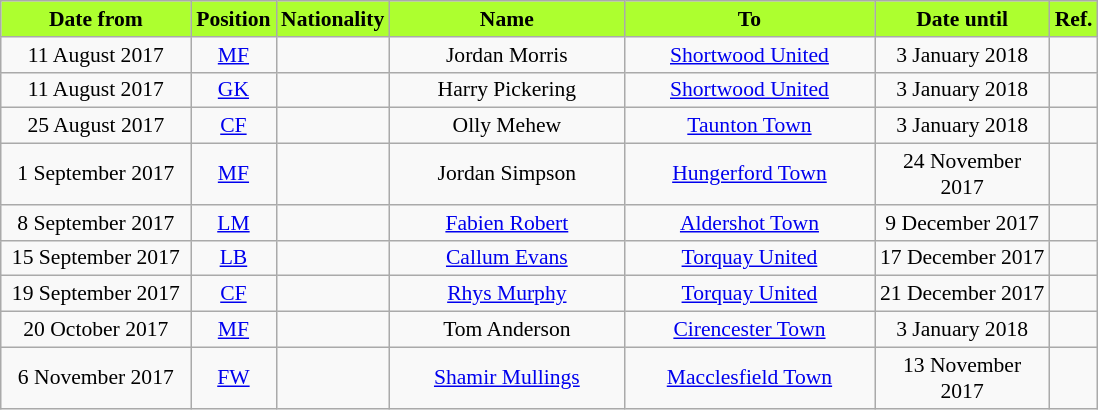<table class="wikitable"  style="text-align:center; font-size:90%; ">
<tr>
<th style="background:#ADFF2F; color:#000000; width:120px;">Date from</th>
<th style="background:#ADFF2F; color:#000000; width:50px;">Position</th>
<th style="background:#ADFF2F; color:#000000; width:50px;">Nationality</th>
<th style="background:#ADFF2F; color:#000000; width:150px;">Name</th>
<th style="background:#ADFF2F; color:#000000; width:160px;">To</th>
<th style="background:#ADFF2F; color:#000000; width:110px;">Date until</th>
<th style="background:#ADFF2F; color:#000000; width:25px;">Ref.</th>
</tr>
<tr>
<td>11 August 2017</td>
<td><a href='#'>MF</a></td>
<td></td>
<td>Jordan Morris</td>
<td><a href='#'>Shortwood United</a></td>
<td>3 January 2018</td>
<td></td>
</tr>
<tr>
<td>11 August 2017</td>
<td><a href='#'>GK</a></td>
<td></td>
<td>Harry Pickering</td>
<td><a href='#'>Shortwood United</a></td>
<td>3 January 2018</td>
<td></td>
</tr>
<tr>
<td>25 August 2017</td>
<td><a href='#'>CF</a></td>
<td></td>
<td>Olly Mehew</td>
<td><a href='#'>Taunton Town</a></td>
<td>3 January 2018</td>
<td></td>
</tr>
<tr>
<td>1 September 2017</td>
<td><a href='#'>MF</a></td>
<td></td>
<td>Jordan Simpson</td>
<td><a href='#'>Hungerford Town</a></td>
<td>24 November 2017</td>
<td></td>
</tr>
<tr>
<td>8 September 2017</td>
<td><a href='#'>LM</a></td>
<td></td>
<td><a href='#'>Fabien Robert</a></td>
<td><a href='#'>Aldershot Town</a></td>
<td>9 December 2017</td>
<td></td>
</tr>
<tr>
<td>15 September 2017</td>
<td><a href='#'>LB</a></td>
<td></td>
<td><a href='#'>Callum Evans</a></td>
<td><a href='#'>Torquay United</a></td>
<td>17 December 2017</td>
<td></td>
</tr>
<tr>
<td>19 September 2017</td>
<td><a href='#'>CF</a></td>
<td></td>
<td><a href='#'>Rhys Murphy</a></td>
<td><a href='#'>Torquay United</a></td>
<td>21 December 2017</td>
<td></td>
</tr>
<tr>
<td>20 October 2017</td>
<td><a href='#'>MF</a></td>
<td></td>
<td>Tom Anderson</td>
<td><a href='#'>Cirencester Town</a></td>
<td>3 January 2018</td>
<td></td>
</tr>
<tr>
<td>6 November 2017</td>
<td><a href='#'>FW</a></td>
<td></td>
<td><a href='#'>Shamir Mullings</a></td>
<td><a href='#'>Macclesfield Town</a></td>
<td>13 November 2017</td>
<td></td>
</tr>
</table>
